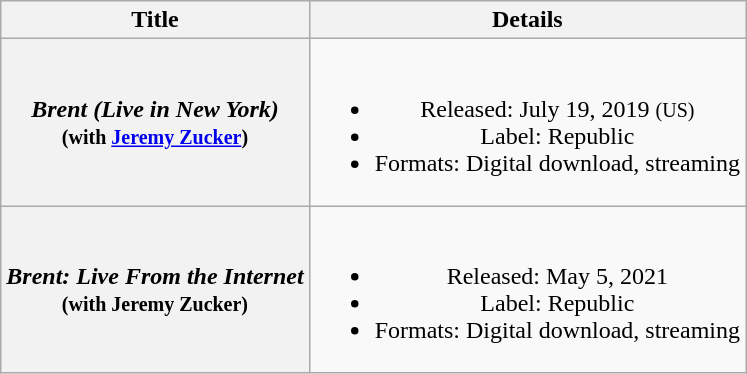<table class="wikitable plainrowheaders" style="text-align:center;">
<tr>
<th scope="col">Title</th>
<th scope="col">Details</th>
</tr>
<tr>
<th scope="row"><em>Brent (Live in New York)</em><br><small>(with <a href='#'>Jeremy Zucker</a>)</small></th>
<td><br><ul><li>Released: July 19, 2019 <small>(US)</small></li><li>Label: Republic</li><li>Formats: Digital download, streaming</li></ul></td>
</tr>
<tr>
<th scope="row"><em>Brent: Live From the Internet</em><br><small>(with Jeremy Zucker)</small></th>
<td><br><ul><li>Released: May 5, 2021</li><li>Label: Republic</li><li>Formats: Digital download, streaming</li></ul></td>
</tr>
</table>
